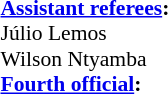<table width=50% style="font-size: 90%">
<tr>
<td><br><strong><a href='#'>Assistant referees</a>:</strong>
<br>Júlio Lemos
<br>Wilson Ntyamba
<br><strong><a href='#'>Fourth official</a>:</strong>
<br></td>
</tr>
</table>
